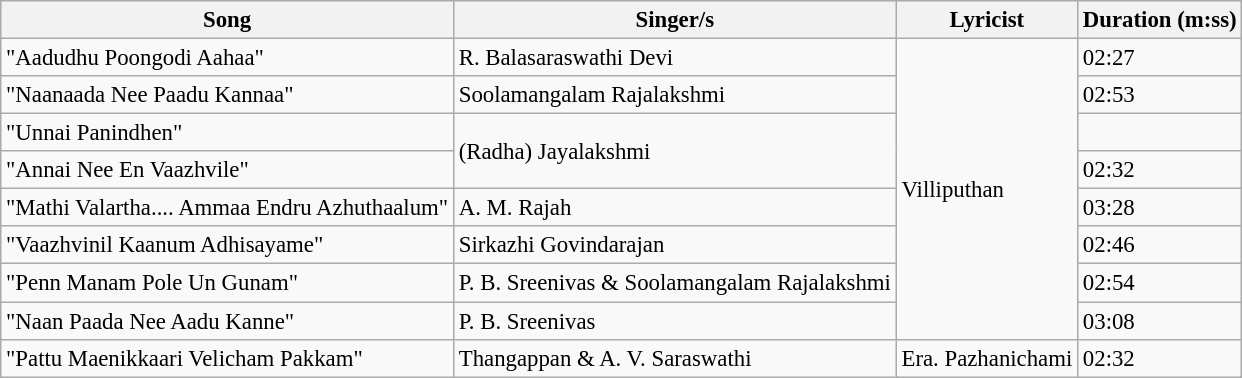<table class="wikitable" style="font-size:95%;">
<tr>
<th>Song</th>
<th>Singer/s</th>
<th>Lyricist</th>
<th>Duration (m:ss)</th>
</tr>
<tr>
<td>"Aadudhu Poongodi Aahaa"</td>
<td>R. Balasaraswathi Devi</td>
<td rowspan=8>Villiputhan</td>
<td>02:27</td>
</tr>
<tr>
<td>"Naanaada Nee Paadu Kannaa"</td>
<td>Soolamangalam Rajalakshmi</td>
<td>02:53</td>
</tr>
<tr>
<td>"Unnai Panindhen"</td>
<td rowspan=2>(Radha) Jayalakshmi</td>
<td></td>
</tr>
<tr>
<td>"Annai Nee En Vaazhvile"</td>
<td>02:32</td>
</tr>
<tr>
<td>"Mathi Valartha.... Ammaa Endru Azhuthaalum"</td>
<td>A. M. Rajah</td>
<td>03:28</td>
</tr>
<tr>
<td>"Vaazhvinil Kaanum Adhisayame"</td>
<td>Sirkazhi Govindarajan</td>
<td>02:46</td>
</tr>
<tr>
<td>"Penn Manam Pole Un Gunam"</td>
<td>P. B. Sreenivas & Soolamangalam Rajalakshmi</td>
<td>02:54</td>
</tr>
<tr>
<td>"Naan Paada Nee Aadu Kanne"</td>
<td>P. B. Sreenivas</td>
<td>03:08</td>
</tr>
<tr>
<td>"Pattu Maenikkaari Velicham Pakkam"</td>
<td>Thangappan & A. V. Saraswathi</td>
<td>Era. Pazhanichami</td>
<td>02:32</td>
</tr>
</table>
